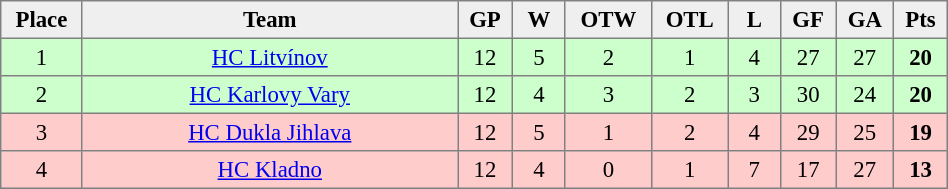<table cellpadding="3" cellspacing="0" border="1" style="font-size: 95%; text-align: center; border: gray solid 1px; border-collapse: collapse;" width="50%">
<tr bgcolor=#efefef>
<th width="20">Place</th>
<th width="185">Team</th>
<th width="20">GP</th>
<th width="20">W</th>
<th width="20">OTW</th>
<th width="20">OTL</th>
<th width="20">L</th>
<th width="20">GF</th>
<th width="20">GA</th>
<th width="20">Pts</th>
</tr>
<tr align=center bgcolor=ccffcc>
<td>1</td>
<td><a href='#'>HC Litvínov</a></td>
<td>12</td>
<td>5</td>
<td>2</td>
<td>1</td>
<td>4</td>
<td>27</td>
<td>27</td>
<td><strong>20</strong></td>
</tr>
<tr align=center bgcolor=ccffcc>
<td>2</td>
<td><a href='#'>HC Karlovy Vary</a></td>
<td>12</td>
<td>4</td>
<td>3</td>
<td>2</td>
<td>3</td>
<td>30</td>
<td>24</td>
<td><strong>20</strong></td>
</tr>
<tr align=center bgcolor=ffcccc>
<td>3</td>
<td><a href='#'>HC Dukla Jihlava</a></td>
<td>12</td>
<td>5</td>
<td>1</td>
<td>2</td>
<td>4</td>
<td>29</td>
<td>25</td>
<td><strong>19</strong></td>
</tr>
<tr align=center bgcolor=ffcccc>
<td>4</td>
<td><a href='#'>HC Kladno</a></td>
<td>12</td>
<td>4</td>
<td>0</td>
<td>1</td>
<td>7</td>
<td>17</td>
<td>27</td>
<td><strong>13</strong></td>
</tr>
</table>
